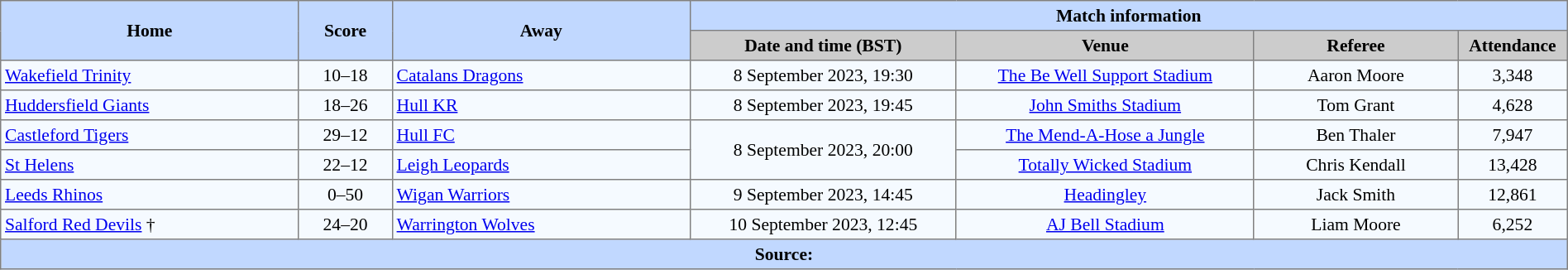<table border=1 style="border-collapse:collapse; font-size:90%; text-align:center;" cellpadding=3 cellspacing=0 width=100%>
<tr style="background:#C1D8ff;">
<th scope="col" rowspan=2 width=19%>Home</th>
<th scope="col" rowspan=2 width=6%>Score</th>
<th scope="col" rowspan=2 width=19%>Away</th>
<th colspan=4>Match information</th>
</tr>
<tr style="background:#CCCCCC;">
<th scope="col" width=17%>Date and time (BST)</th>
<th scope="col" width=19%>Venue</th>
<th scope="col" width=13%>Referee</th>
<th scope="col" width=7%>Attendance</th>
</tr>
<tr style="background:#F5FAFF;">
<td style="text-align:left;"> <a href='#'>Wakefield Trinity</a></td>
<td>10–18</td>
<td style="text-align:left;"> <a href='#'>Catalans Dragons</a></td>
<td>8 September 2023, 19:30</td>
<td><a href='#'>The Be Well Support Stadium</a></td>
<td>Aaron Moore</td>
<td>3,348</td>
</tr>
<tr style="background:#F5FAFF;">
<td style="text-align:left;"> <a href='#'>Huddersfield Giants</a></td>
<td>18–26</td>
<td style="text-align:left;"> <a href='#'>Hull KR</a></td>
<td>8 September 2023, 19:45</td>
<td><a href='#'>John Smiths Stadium</a></td>
<td>Tom Grant</td>
<td>4,628</td>
</tr>
<tr style="background:#F5FAFF;">
<td style="text-align:left;"> <a href='#'>Castleford Tigers</a></td>
<td>29–12</td>
<td style="text-align:left;"> <a href='#'>Hull FC</a></td>
<td Rowspan=2>8 September 2023, 20:00</td>
<td><a href='#'>The Mend-A-Hose a Jungle</a></td>
<td>Ben Thaler</td>
<td>7,947</td>
</tr>
<tr style="background:#F5FAFF;">
<td style="text-align:left;"> <a href='#'>St Helens</a></td>
<td>22–12</td>
<td style="text-align:left;"> <a href='#'>Leigh Leopards</a></td>
<td><a href='#'>Totally Wicked Stadium</a></td>
<td>Chris Kendall</td>
<td>13,428</td>
</tr>
<tr style="background:#F5FAFF;">
<td style="text-align:left;"> <a href='#'>Leeds Rhinos</a></td>
<td>0–50</td>
<td style="text-align:left;"> <a href='#'>Wigan Warriors</a></td>
<td>9 September 2023, 14:45</td>
<td><a href='#'>Headingley</a></td>
<td>Jack Smith</td>
<td>12,861</td>
</tr>
<tr style="background:#F5FAFF;">
<td style="text-align:left;"> <a href='#'>Salford Red Devils</a> †</td>
<td>24–20</td>
<td style="text-align:left;"> <a href='#'>Warrington Wolves</a></td>
<td>10 September 2023, 12:45</td>
<td><a href='#'>AJ Bell Stadium</a></td>
<td>Liam Moore</td>
<td>6,252</td>
</tr>
<tr style="background:#c1d8ff;">
<th colspan=7>Source:</th>
</tr>
</table>
